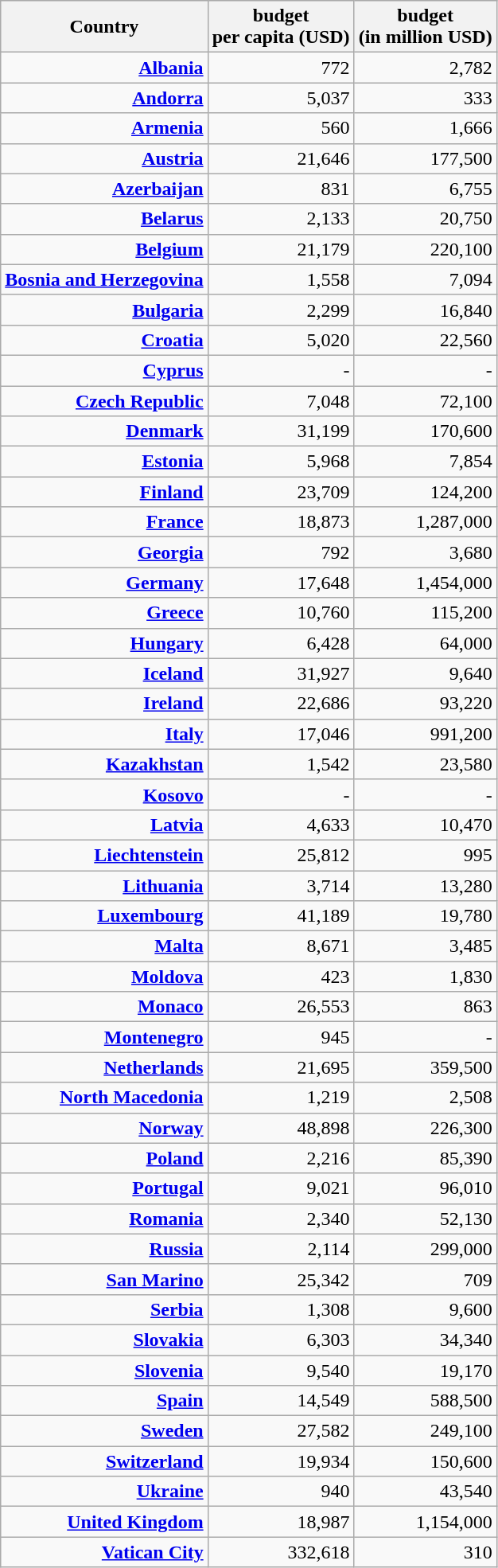<table class="wikitable sortable static-row-numbers" style="text-align:right;">
<tr bgcolor="#efefef">
<th>Country </th>
<th>budget <br> per capita (USD)</th>
<th>budget <br>(in million USD)</th>
</tr>
<tr>
<td> <strong><a href='#'>Albania</a></strong></td>
<td>772</td>
<td>2,782</td>
</tr>
<tr>
<td> <strong><a href='#'>Andorra</a></strong></td>
<td>5,037</td>
<td>333</td>
</tr>
<tr>
<td> <strong><a href='#'>Armenia</a></strong></td>
<td>560</td>
<td>1,666</td>
</tr>
<tr>
<td> <strong><a href='#'>Austria</a></strong></td>
<td>21,646</td>
<td>177,500</td>
</tr>
<tr>
<td> <strong><a href='#'>Azerbaijan</a></strong></td>
<td>831</td>
<td>6,755</td>
</tr>
<tr>
<td> <strong><a href='#'>Belarus</a></strong></td>
<td>2,133</td>
<td>20,750</td>
</tr>
<tr>
<td> <strong><a href='#'>Belgium</a></strong></td>
<td>21,179</td>
<td>220,100</td>
</tr>
<tr>
<td> <strong><a href='#'>Bosnia and Herzegovina</a></strong></td>
<td>1,558</td>
<td>7,094</td>
</tr>
<tr>
<td> <strong><a href='#'>Bulgaria</a></strong></td>
<td>2,299</td>
<td>16,840</td>
</tr>
<tr>
<td> <strong><a href='#'>Croatia</a></strong></td>
<td>5,020</td>
<td>22,560</td>
</tr>
<tr>
<td> <strong><a href='#'>Cyprus</a></strong></td>
<td>-</td>
<td>-</td>
</tr>
<tr>
<td> <strong><a href='#'>Czech Republic</a></strong></td>
<td>7,048</td>
<td>72,100</td>
</tr>
<tr>
<td> <strong><a href='#'>Denmark</a></strong></td>
<td>31,199</td>
<td>170,600</td>
</tr>
<tr>
<td> <strong><a href='#'>Estonia</a></strong></td>
<td>5,968</td>
<td>7,854</td>
</tr>
<tr>
<td> <strong><a href='#'>Finland</a></strong></td>
<td>23,709</td>
<td>124,200</td>
</tr>
<tr>
<td> <strong><a href='#'>France</a></strong></td>
<td>18,873</td>
<td>1,287,000</td>
</tr>
<tr>
<td> <strong><a href='#'>Georgia</a></strong></td>
<td>792</td>
<td>3,680</td>
</tr>
<tr>
<td> <strong><a href='#'>Germany</a></strong></td>
<td>17,648</td>
<td>1,454,000</td>
</tr>
<tr>
<td> <strong><a href='#'>Greece</a></strong></td>
<td>10,760</td>
<td>115,200</td>
</tr>
<tr>
<td> <strong><a href='#'>Hungary</a></strong></td>
<td>6,428</td>
<td>64,000</td>
</tr>
<tr>
<td> <strong><a href='#'>Iceland</a></strong></td>
<td>31,927</td>
<td>9,640</td>
</tr>
<tr>
<td> <strong><a href='#'>Ireland</a></strong></td>
<td>22,686</td>
<td>93,220</td>
</tr>
<tr>
<td> <strong><a href='#'>Italy</a></strong></td>
<td>17,046</td>
<td>991,200</td>
</tr>
<tr>
<td> <strong><a href='#'>Kazakhstan</a></strong></td>
<td>1,542</td>
<td>23,580</td>
</tr>
<tr>
<td> <strong><a href='#'>Kosovo</a></strong></td>
<td>-</td>
<td>-</td>
</tr>
<tr>
<td> <strong><a href='#'>Latvia</a></strong></td>
<td>4,633</td>
<td>10,470</td>
</tr>
<tr>
<td> <strong><a href='#'>Liechtenstein</a></strong></td>
<td>25,812</td>
<td>995</td>
</tr>
<tr>
<td> <strong><a href='#'>Lithuania</a></strong></td>
<td>3,714</td>
<td>13,280</td>
</tr>
<tr>
<td> <strong><a href='#'>Luxembourg</a></strong></td>
<td>41,189</td>
<td>19,780</td>
</tr>
<tr>
<td> <strong><a href='#'>Malta</a></strong></td>
<td>8,671</td>
<td>3,485</td>
</tr>
<tr>
<td> <strong><a href='#'>Moldova</a></strong></td>
<td>423</td>
<td>1,830</td>
</tr>
<tr>
<td> <strong><a href='#'>Monaco</a></strong></td>
<td>26,553</td>
<td>863</td>
</tr>
<tr>
<td> <strong><a href='#'>Montenegro</a></strong></td>
<td>945</td>
<td>-</td>
</tr>
<tr>
<td> <strong><a href='#'>Netherlands</a></strong></td>
<td>21,695</td>
<td>359,500</td>
</tr>
<tr>
<td> <strong><a href='#'>North Macedonia</a></strong></td>
<td>1,219</td>
<td>2,508</td>
</tr>
<tr>
<td> <strong><a href='#'>Norway</a></strong></td>
<td>48,898</td>
<td>226,300</td>
</tr>
<tr>
<td> <strong><a href='#'>Poland</a></strong></td>
<td>2,216</td>
<td>85,390</td>
</tr>
<tr>
<td> <strong><a href='#'>Portugal</a></strong></td>
<td>9,021</td>
<td>96,010</td>
</tr>
<tr>
<td> <strong><a href='#'>Romania</a></strong></td>
<td>2,340</td>
<td>52,130</td>
</tr>
<tr>
<td> <strong><a href='#'>Russia</a></strong></td>
<td>2,114</td>
<td>299,000</td>
</tr>
<tr>
<td> <strong><a href='#'>San Marino</a></strong></td>
<td>25,342</td>
<td>709</td>
</tr>
<tr>
<td> <strong><a href='#'>Serbia</a></strong></td>
<td>1,308</td>
<td>9,600</td>
</tr>
<tr>
<td> <strong><a href='#'>Slovakia</a></strong></td>
<td>6,303</td>
<td>34,340</td>
</tr>
<tr>
<td> <strong><a href='#'>Slovenia</a></strong></td>
<td>9,540</td>
<td>19,170</td>
</tr>
<tr>
<td> <strong><a href='#'>Spain</a></strong></td>
<td>14,549</td>
<td>588,500</td>
</tr>
<tr>
<td> <strong><a href='#'>Sweden</a></strong></td>
<td>27,582</td>
<td>249,100</td>
</tr>
<tr>
<td> <strong><a href='#'>Switzerland</a></strong></td>
<td>19,934</td>
<td>150,600</td>
</tr>
<tr>
<td> <strong><a href='#'>Ukraine</a></strong></td>
<td>940</td>
<td>43,540</td>
</tr>
<tr>
<td> <strong><a href='#'>United Kingdom</a></strong></td>
<td>18,987</td>
<td>1,154,000</td>
</tr>
<tr>
<td> <strong><a href='#'>Vatican City</a></strong></td>
<td>332,618</td>
<td>310</td>
</tr>
</table>
